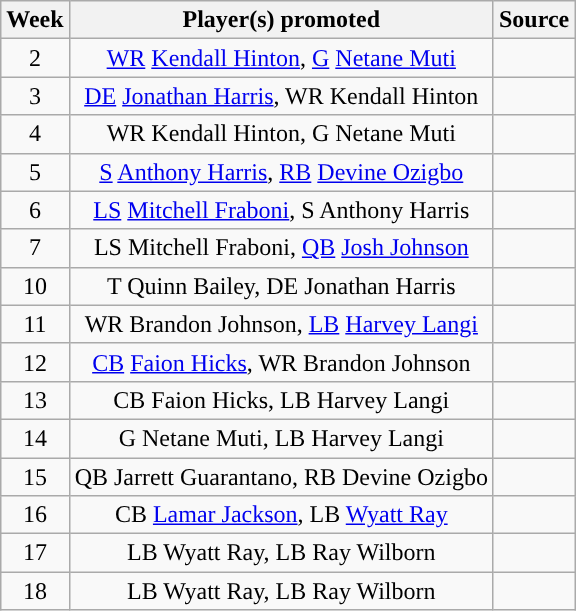<table class="wikitable" style="text-align:center">
<tr>
<th>Week</th>
<th>Player(s) promoted</th>
<th>Source</th>
</tr>
<tr>
<td>2</td>
<td><a href='#'>WR</a> <a href='#'>Kendall Hinton</a>, <a href='#'>G</a> <a href='#'>Netane Muti</a></td>
<td></td>
</tr>
<tr>
<td>3</td>
<td><a href='#'>DE</a> <a href='#'>Jonathan Harris</a>, WR Kendall Hinton</td>
<td></td>
</tr>
<tr>
<td>4</td>
<td>WR Kendall Hinton, G Netane Muti</td>
<td></td>
</tr>
<tr>
<td>5</td>
<td><a href='#'>S</a> <a href='#'>Anthony Harris</a>, <a href='#'>RB</a> <a href='#'>Devine Ozigbo</a></td>
<td></td>
</tr>
<tr>
<td>6</td>
<td><a href='#'>LS</a> <a href='#'>Mitchell Fraboni</a>, S Anthony Harris</td>
<td></td>
</tr>
<tr>
<td>7</td>
<td>LS Mitchell Fraboni, <a href='#'>QB</a> <a href='#'>Josh Johnson</a></td>
<td></td>
</tr>
<tr>
<td>10</td>
<td>T Quinn Bailey, DE Jonathan Harris</td>
<td></td>
</tr>
<tr>
<td>11</td>
<td>WR Brandon Johnson, <a href='#'>LB</a> <a href='#'>Harvey Langi</a></td>
<td></td>
</tr>
<tr>
<td>12</td>
<td><a href='#'>CB</a> <a href='#'>Faion Hicks</a>, WR Brandon Johnson</td>
<td></td>
</tr>
<tr>
<td>13</td>
<td>CB Faion Hicks, LB Harvey Langi</td>
<td></td>
</tr>
<tr>
<td>14</td>
<td>G Netane Muti, LB Harvey Langi</td>
<td></td>
</tr>
<tr>
<td>15</td>
<td>QB Jarrett Guarantano, RB Devine Ozigbo</td>
<td></td>
</tr>
<tr>
<td>16</td>
<td>CB <a href='#'>Lamar Jackson</a>, LB <a href='#'>Wyatt Ray</a></td>
<td></td>
</tr>
<tr>
<td>17</td>
<td>LB Wyatt Ray, LB Ray Wilborn</td>
<td></td>
</tr>
<tr>
<td>18</td>
<td>LB Wyatt Ray, LB Ray Wilborn</td>
<td></td>
</tr>
</table>
